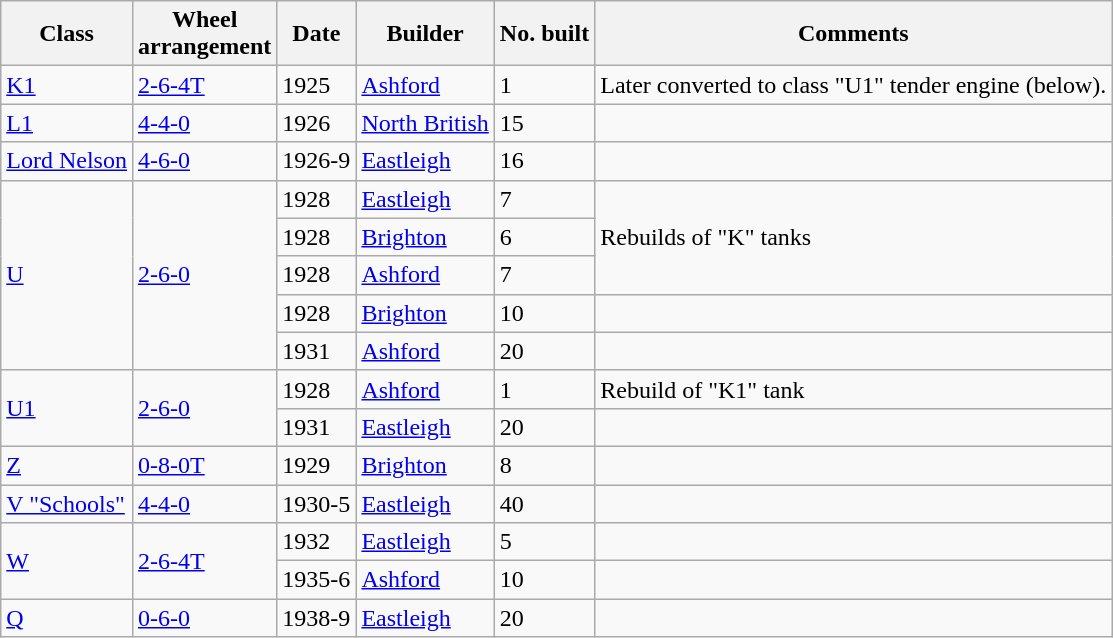<table class="wikitable">
<tr>
<th>Class</th>
<th>Wheel<br>arrangement</th>
<th>Date</th>
<th>Builder</th>
<th>No. built</th>
<th>Comments</th>
</tr>
<tr>
<td><a href='#'>K1</a></td>
<td><a href='#'>2-6-4T</a></td>
<td>1925</td>
<td><a href='#'>Ashford</a></td>
<td>1</td>
<td>Later converted to class "U1" tender engine (below).</td>
</tr>
<tr>
<td><a href='#'>L1</a></td>
<td><a href='#'>4-4-0</a></td>
<td>1926</td>
<td><a href='#'>North British</a></td>
<td>15</td>
<td></td>
</tr>
<tr>
<td><a href='#'>Lord Nelson</a></td>
<td><a href='#'>4-6-0</a></td>
<td>1926-9</td>
<td><a href='#'>Eastleigh</a></td>
<td>16</td>
<td></td>
</tr>
<tr>
<td rowspan=5><a href='#'>U</a></td>
<td rowspan=5><a href='#'>2-6-0</a></td>
<td>1928</td>
<td><a href='#'>Eastleigh</a></td>
<td>7</td>
<td rowspan=3>Rebuilds of "K" tanks</td>
</tr>
<tr>
<td>1928</td>
<td><a href='#'>Brighton</a></td>
<td>6</td>
</tr>
<tr>
<td>1928</td>
<td><a href='#'>Ashford</a></td>
<td>7</td>
</tr>
<tr>
<td>1928</td>
<td><a href='#'>Brighton</a></td>
<td>10</td>
<td></td>
</tr>
<tr>
<td>1931</td>
<td><a href='#'>Ashford</a></td>
<td>20</td>
<td></td>
</tr>
<tr>
<td rowspan=2><a href='#'>U1</a></td>
<td rowspan=2><a href='#'>2-6-0</a></td>
<td>1928</td>
<td><a href='#'>Ashford</a></td>
<td>1</td>
<td>Rebuild of "K1" tank</td>
</tr>
<tr>
<td>1931</td>
<td><a href='#'>Eastleigh</a></td>
<td>20</td>
<td></td>
</tr>
<tr>
<td><a href='#'>Z</a></td>
<td><a href='#'>0-8-0T</a></td>
<td>1929</td>
<td><a href='#'>Brighton</a></td>
<td>8</td>
<td></td>
</tr>
<tr>
<td><a href='#'>V "Schools"</a></td>
<td><a href='#'>4-4-0</a></td>
<td>1930-5</td>
<td><a href='#'>Eastleigh</a></td>
<td>40</td>
<td></td>
</tr>
<tr>
<td rowspan=2><a href='#'>W</a></td>
<td rowspan=2><a href='#'>2-6-4T</a></td>
<td>1932</td>
<td><a href='#'>Eastleigh</a></td>
<td>5</td>
<td></td>
</tr>
<tr>
<td>1935-6</td>
<td><a href='#'>Ashford</a></td>
<td>10</td>
<td></td>
</tr>
<tr>
<td><a href='#'>Q</a></td>
<td><a href='#'>0-6-0</a></td>
<td>1938-9</td>
<td><a href='#'>Eastleigh</a></td>
<td>20</td>
<td></td>
</tr>
</table>
